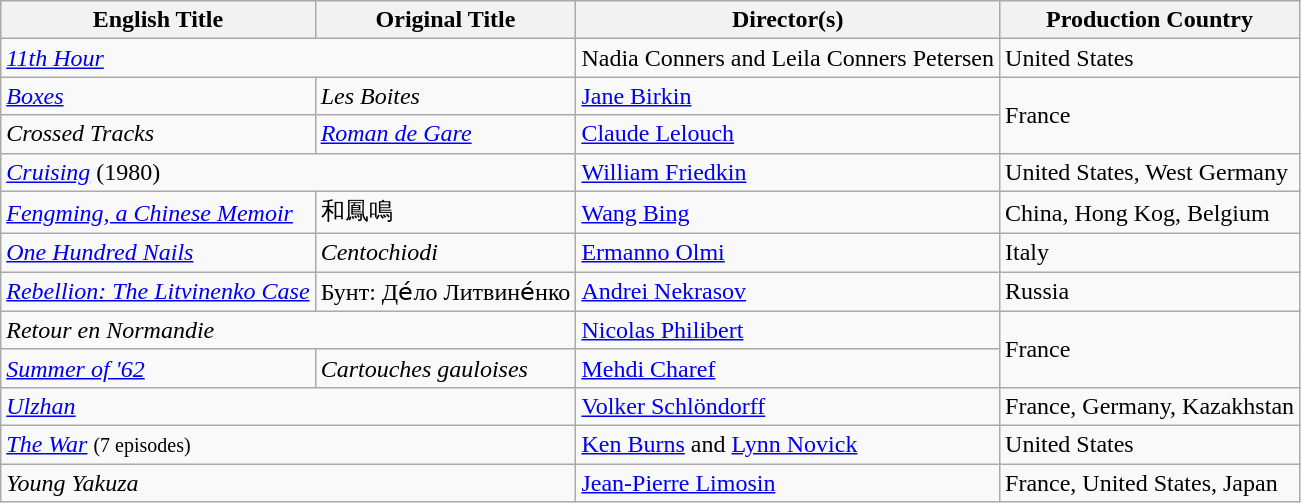<table class="wikitable">
<tr>
<th>English Title</th>
<th>Original Title</th>
<th>Director(s)</th>
<th>Production Country</th>
</tr>
<tr>
<td colspan="2"><em><a href='#'>11th Hour</a></em></td>
<td>Nadia Conners and Leila Conners Petersen</td>
<td>United States</td>
</tr>
<tr>
<td><em><a href='#'>Boxes</a></em></td>
<td><em>Les Boites</em></td>
<td><a href='#'>Jane Birkin</a></td>
<td rowspan="2">France</td>
</tr>
<tr>
<td><em>Crossed Tracks</em></td>
<td><em><a href='#'>Roman de Gare</a></em></td>
<td><a href='#'>Claude Lelouch</a></td>
</tr>
<tr>
<td colspan="2"><em><a href='#'>Cruising</a></em> (1980)</td>
<td><a href='#'>William Friedkin</a></td>
<td>United States, West Germany</td>
</tr>
<tr>
<td><em><a href='#'>Fengming, a Chinese Memoir</a></em></td>
<td>和鳳鳴</td>
<td><a href='#'>Wang Bing</a></td>
<td>China, Hong Kog, Belgium</td>
</tr>
<tr>
<td><em><a href='#'>One Hundred Nails</a></em></td>
<td><em>Centochiodi</em></td>
<td><a href='#'>Ermanno Olmi</a></td>
<td>Italy</td>
</tr>
<tr>
<td><em><a href='#'>Rebellion: The Litvinenko Case</a></em></td>
<td>Бунт: Де́ло Литвине́нко</td>
<td><a href='#'>Andrei Nekrasov</a></td>
<td>Russia</td>
</tr>
<tr>
<td colspan="2"><em>Retour en Normandie</em></td>
<td><a href='#'>Nicolas Philibert</a></td>
<td rowspan="2">France</td>
</tr>
<tr>
<td><em><a href='#'>Summer of '62</a></em></td>
<td><em>Cartouches gauloises</em></td>
<td><a href='#'>Mehdi Charef</a></td>
</tr>
<tr>
<td colspan="2"><em><a href='#'>Ulzhan</a></em></td>
<td><a href='#'>Volker Schlöndorff</a></td>
<td>France, Germany, Kazakhstan</td>
</tr>
<tr>
<td colspan="2"><em><a href='#'>The War</a></em> <small>(7 episodes)</small></td>
<td><a href='#'>Ken Burns</a> and <a href='#'>Lynn Novick</a></td>
<td>United States</td>
</tr>
<tr>
<td colspan="2"><em>Young Yakuza</em></td>
<td><a href='#'>Jean-Pierre Limosin</a></td>
<td>France, United States, Japan</td>
</tr>
</table>
